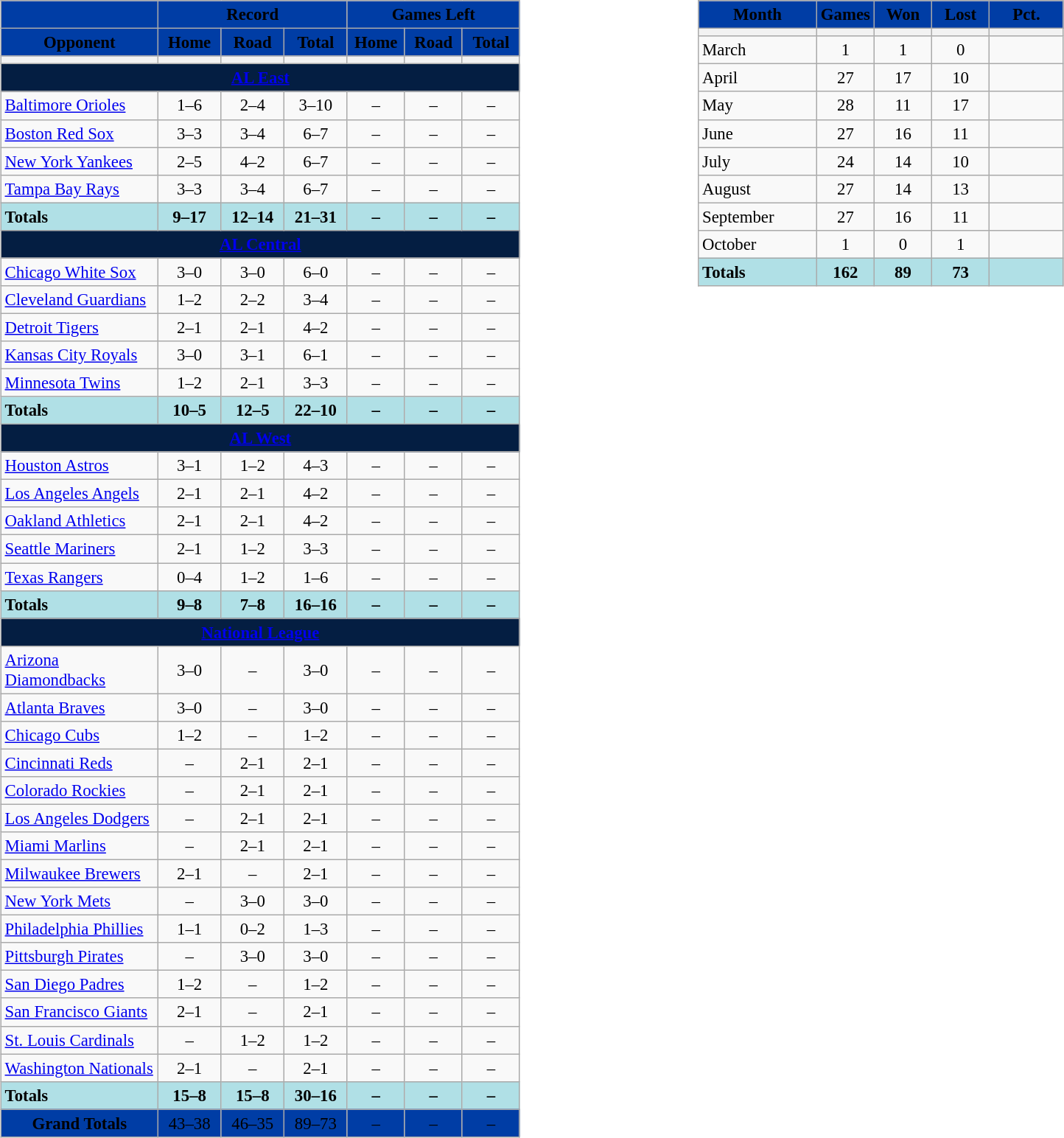<table style="width:100%;">
<tr>
<td style="width:50%; vertical-align:top;"><br><table class="wikitable" style="font-size: 95%; text-align: center;">
<tr>
<th style="background:#003DA5;" color:white;"></th>
<th colspan=3 style=background:#003DA5; color:white;"><span>Record</span></th>
<th colspan=3 style=background:#003DA5; color:white;"><span>Games Left</span></th>
</tr>
<tr>
<th ! style="background:#003DA5;" color:white;"><span>Opponent</span></th>
<th ! style="background:#003DA5;" color:white;"><span>Home</span></th>
<th ! style="background:#003DA5;" color:white;"><span>Road</span></th>
<th ! style="background:#003DA5;" color:white;"><span>Total</span></th>
<th ! style="background:#003DA5;" color:white;"><span>Home</span></th>
<th ! style="background:#003DA5;" color:white;"><span>Road</span></th>
<th ! style="background:#003DA5;" color:white;"><span>Total</span></th>
</tr>
<tr>
<th width=135></th>
<th width=50></th>
<th width=50></th>
<th width=50></th>
<th width=45></th>
<th width=45></th>
<th width=45></th>
</tr>
<tr>
<td colspan="11"  style="text-align:center; background:#041E42;" color:white;><strong><a href='#'><span>AL East</span></a></strong></td>
</tr>
<tr>
<td style="text-align:left;"><a href='#'>Baltimore Orioles</a></td>
<td>1–6</td>
<td>2–4</td>
<td>3–10</td>
<td>–</td>
<td>–</td>
<td>–</td>
</tr>
<tr>
<td style="text-align:left;"><a href='#'>Boston Red Sox</a></td>
<td>3–3</td>
<td>3–4</td>
<td>6–7</td>
<td>–</td>
<td>–</td>
<td>–</td>
</tr>
<tr>
<td style="text-align:left;"><a href='#'>New York Yankees</a></td>
<td>2–5</td>
<td>4–2</td>
<td>6–7</td>
<td>–</td>
<td>–</td>
<td>–</td>
</tr>
<tr>
<td style="text-align:left;"><a href='#'>Tampa Bay Rays</a></td>
<td>3–3</td>
<td>3–4</td>
<td>6–7</td>
<td>–</td>
<td>–</td>
<td>–</td>
</tr>
<tr style="font-weight:bold; background:powderblue;">
<td style="text-align:left;">Totals</td>
<td>9–17</td>
<td>12–14</td>
<td>21–31</td>
<td>–</td>
<td>–</td>
<td>–</td>
</tr>
<tr>
<td colspan="11"  style="text-align:center; background:#041E42;" color:white;><strong><a href='#'><span>AL Central</span></a></strong></td>
</tr>
<tr>
<td style="text-align:left;"><a href='#'>Chicago White Sox</a></td>
<td>3–0</td>
<td>3–0</td>
<td>6–0</td>
<td>–</td>
<td>–</td>
<td>–</td>
</tr>
<tr>
<td style="text-align:left;"><a href='#'>Cleveland Guardians</a></td>
<td>1–2</td>
<td>2–2</td>
<td>3–4</td>
<td>–</td>
<td>–</td>
<td>–</td>
</tr>
<tr>
<td style="text-align:left;"><a href='#'>Detroit Tigers</a></td>
<td>2–1</td>
<td>2–1</td>
<td>4–2</td>
<td>–</td>
<td>–</td>
<td>–</td>
</tr>
<tr>
<td style="text-align:left;"><a href='#'>Kansas City Royals</a></td>
<td>3–0</td>
<td>3–1</td>
<td>6–1</td>
<td>–</td>
<td>–</td>
<td>–</td>
</tr>
<tr>
<td style="text-align:left;"><a href='#'>Minnesota Twins</a></td>
<td>1–2</td>
<td>2–1</td>
<td>3–3</td>
<td>–</td>
<td>–</td>
<td>–</td>
</tr>
<tr style="font-weight:bold; background:powderblue;">
<td style="text-align:left;">Totals</td>
<td>10–5</td>
<td>12–5</td>
<td>22–10</td>
<td>–</td>
<td>–</td>
<td>–</td>
</tr>
<tr>
<td colspan="11"  style="text-align:center; background:#041E42;" color:white;><strong><a href='#'><span>AL West</span></a></strong></td>
</tr>
<tr>
<td style="text-align:left;"><a href='#'>Houston Astros</a></td>
<td>3–1</td>
<td>1–2</td>
<td>4–3</td>
<td>–</td>
<td>–</td>
<td>–</td>
</tr>
<tr>
<td style="text-align:left;"><a href='#'>Los Angeles Angels</a></td>
<td>2–1</td>
<td>2–1</td>
<td>4–2</td>
<td>–</td>
<td>–</td>
<td>–</td>
</tr>
<tr>
<td style="text-align:left;"><a href='#'>Oakland Athletics</a></td>
<td>2–1</td>
<td>2–1</td>
<td>4–2</td>
<td>–</td>
<td>–</td>
<td>–</td>
</tr>
<tr>
<td style="text-align:left;"><a href='#'>Seattle Mariners</a></td>
<td>2–1</td>
<td>1–2</td>
<td>3–3</td>
<td>–</td>
<td>–</td>
<td>–</td>
</tr>
<tr>
<td style="text-align:left;"><a href='#'>Texas Rangers</a></td>
<td>0–4</td>
<td>1–2</td>
<td>1–6</td>
<td>–</td>
<td>–</td>
<td>–</td>
</tr>
<tr style="font-weight:bold; background:powderblue;">
<td style="text-align:left;">Totals</td>
<td>9–8</td>
<td>7–8</td>
<td>16–16</td>
<td>–</td>
<td>–</td>
<td>–</td>
</tr>
<tr>
<td colspan="11"  style="text-align:center; background:#041E42;" color:white;><strong><a href='#'><span>National League</span></a></strong></td>
</tr>
<tr>
<td style="text-align:left;"><a href='#'>Arizona Diamondbacks</a></td>
<td>3–0</td>
<td>–</td>
<td>3–0</td>
<td>–</td>
<td>–</td>
<td>–</td>
</tr>
<tr>
<td style="text-align:left;"><a href='#'>Atlanta Braves</a></td>
<td>3–0</td>
<td>–</td>
<td>3–0</td>
<td>–</td>
<td>–</td>
<td>–</td>
</tr>
<tr>
<td style="text-align:left;"><a href='#'>Chicago Cubs</a></td>
<td>1–2</td>
<td>–</td>
<td>1–2</td>
<td>–</td>
<td>–</td>
<td>–</td>
</tr>
<tr>
<td style="text-align:left;"><a href='#'>Cincinnati Reds</a></td>
<td>–</td>
<td>2–1</td>
<td>2–1</td>
<td>–</td>
<td>–</td>
<td>–</td>
</tr>
<tr>
<td style="text-align:left;"><a href='#'>Colorado Rockies</a></td>
<td>–</td>
<td>2–1</td>
<td>2–1</td>
<td>–</td>
<td>–</td>
<td>–</td>
</tr>
<tr>
<td style="text-align:left;"><a href='#'>Los Angeles Dodgers</a></td>
<td>–</td>
<td>2–1</td>
<td>2–1</td>
<td>–</td>
<td>–</td>
<td>–</td>
</tr>
<tr>
<td style="text-align:left;"><a href='#'>Miami Marlins</a></td>
<td>–</td>
<td>2–1</td>
<td>2–1</td>
<td>–</td>
<td>–</td>
<td>–</td>
</tr>
<tr>
<td style="text-align:left;"><a href='#'>Milwaukee Brewers</a></td>
<td>2–1</td>
<td>–</td>
<td>2–1</td>
<td>–</td>
<td>–</td>
<td>–</td>
</tr>
<tr>
<td style="text-align:left;"><a href='#'>New York Mets</a></td>
<td>–</td>
<td>3–0</td>
<td>3–0</td>
<td>–</td>
<td>–</td>
<td>–</td>
</tr>
<tr>
<td style="text-align:left;"><a href='#'>Philadelphia Phillies</a></td>
<td>1–1</td>
<td>0–2</td>
<td>1–3</td>
<td>–</td>
<td>–</td>
<td>–</td>
</tr>
<tr>
<td style="text-align:left;"><a href='#'>Pittsburgh Pirates</a></td>
<td>–</td>
<td>3–0</td>
<td>3–0</td>
<td>–</td>
<td>–</td>
<td>–</td>
</tr>
<tr>
<td style="text-align:left;"><a href='#'>San Diego Padres</a></td>
<td>1–2</td>
<td>–</td>
<td>1–2</td>
<td>–</td>
<td>–</td>
<td>–</td>
</tr>
<tr>
<td style="text-align:left;"><a href='#'>San Francisco Giants</a></td>
<td>2–1</td>
<td>–</td>
<td>2–1</td>
<td>–</td>
<td>–</td>
<td>–</td>
</tr>
<tr>
<td style="text-align:left;"><a href='#'>St. Louis Cardinals</a></td>
<td>–</td>
<td>1–2</td>
<td>1–2</td>
<td>–</td>
<td>–</td>
<td>–</td>
</tr>
<tr>
<td style="text-align:left;"><a href='#'>Washington Nationals</a></td>
<td>2–1</td>
<td>–</td>
<td>2–1</td>
<td>–</td>
<td>–</td>
<td>–</td>
</tr>
<tr style="font-weight:bold; background:powderblue;">
<td style="text-align:left;"><strong>Totals</strong></td>
<td>15–8</td>
<td>15–8</td>
<td>30–16</td>
<td>–</td>
<td>–</td>
<td>–</td>
</tr>
<tr style=background:#003DA5; color:white;">
<td><span><strong>Grand Totals</strong></span></td>
<td><span> 43–38 </span></td>
<td><span> 46–35 </span></td>
<td><span> 89–73 </span></td>
<td><span> –</span></td>
<td><span>–</span></td>
<td><span> –</span></td>
</tr>
</table>
</td>
<td style="width:50%; vertical-align:top;"><br><table class="wikitable" style="font-size: 95%; text-align: center;">
<tr>
<th style="background:#003DA5;" color:white;"><span>Month</span></th>
<th style="background:#003DA5;" color:white;"><span>Games</span></th>
<th style="background:#003DA5;" color:white;"><span>Won</span></th>
<th style="background:#003DA5;" color:white;"><span>Lost</span></th>
<th style="background:#003DA5;" color:white;"><span>Pct.</span></th>
</tr>
<tr>
<th style="width:100px;"></th>
<th width="45"></th>
<th width="45"></th>
<th width="45"></th>
<th width="60"></th>
</tr>
<tr>
<td style="text-align:left;">March</td>
<td>1</td>
<td>1</td>
<td>0</td>
<td></td>
</tr>
<tr>
<td style="text-align:left;">April</td>
<td>27</td>
<td>17</td>
<td>10</td>
<td></td>
</tr>
<tr>
<td style="text-align:left;">May</td>
<td>28</td>
<td>11</td>
<td>17</td>
<td></td>
</tr>
<tr>
<td style="text-align:left;">June</td>
<td>27</td>
<td>16</td>
<td>11</td>
<td></td>
</tr>
<tr>
<td style="text-align:left;">July</td>
<td>24</td>
<td>14</td>
<td>10</td>
<td></td>
</tr>
<tr>
<td style="text-align:left;">August</td>
<td>27</td>
<td>14</td>
<td>13</td>
<td></td>
</tr>
<tr>
<td style="text-align:left;">September</td>
<td>27</td>
<td>16</td>
<td>11</td>
<td></td>
</tr>
<tr>
<td style="text-align:left;">October</td>
<td>1</td>
<td>0</td>
<td>1</td>
<td></td>
</tr>
<tr style="font-weight:bold; background:powderblue;">
<td style="text-align:left;">Totals</td>
<td>162</td>
<td>89</td>
<td>73</td>
<td></td>
</tr>
</table>
</td>
</tr>
</table>
